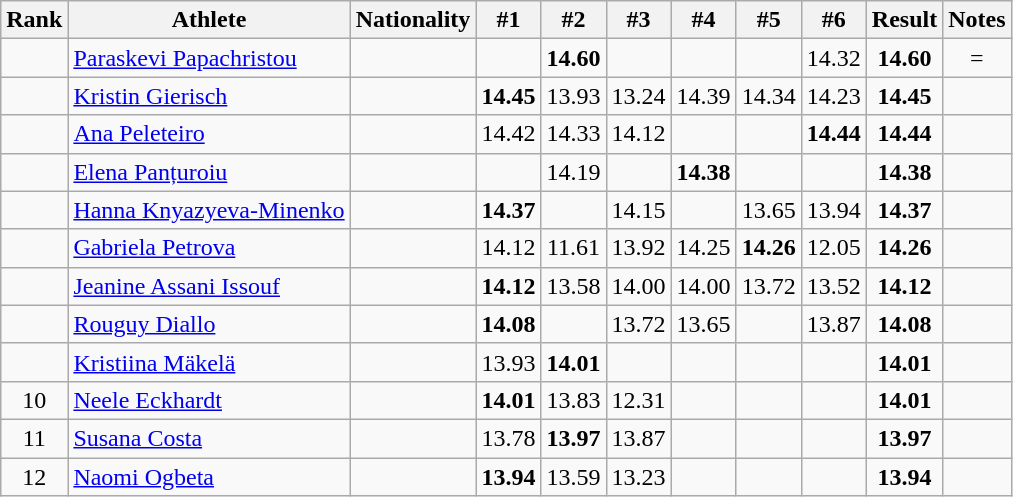<table class="wikitable sortable" style="text-align:center">
<tr>
<th>Rank</th>
<th>Athlete</th>
<th>Nationality</th>
<th>#1</th>
<th>#2</th>
<th>#3</th>
<th>#4</th>
<th>#5</th>
<th>#6</th>
<th>Result</th>
<th>Notes</th>
</tr>
<tr>
<td></td>
<td align="left"><a href='#'>Paraskevi Papachristou</a></td>
<td align=left></td>
<td></td>
<td><strong>14.60</strong></td>
<td></td>
<td></td>
<td></td>
<td>14.32</td>
<td><strong>14.60</strong></td>
<td>=</td>
</tr>
<tr>
<td></td>
<td align="left"><a href='#'>Kristin Gierisch</a></td>
<td align=left></td>
<td><strong>14.45</strong></td>
<td>13.93</td>
<td>13.24</td>
<td>14.39</td>
<td>14.34</td>
<td>14.23</td>
<td><strong>14.45</strong></td>
<td></td>
</tr>
<tr>
<td></td>
<td align=left><a href='#'>Ana Peleteiro</a></td>
<td align=left></td>
<td>14.42</td>
<td>14.33</td>
<td>14.12</td>
<td></td>
<td></td>
<td><strong>14.44</strong></td>
<td><strong>14.44</strong></td>
<td></td>
</tr>
<tr>
<td></td>
<td align="left"><a href='#'>Elena Panțuroiu</a></td>
<td align=left></td>
<td></td>
<td>14.19</td>
<td></td>
<td><strong>14.38</strong></td>
<td></td>
<td></td>
<td><strong>14.38</strong></td>
<td></td>
</tr>
<tr>
<td></td>
<td align="left"><a href='#'>Hanna Knyazyeva-Minenko</a></td>
<td align=left></td>
<td><strong>14.37</strong></td>
<td></td>
<td>14.15</td>
<td></td>
<td>13.65</td>
<td>13.94</td>
<td><strong>14.37</strong></td>
<td></td>
</tr>
<tr>
<td></td>
<td align="left"><a href='#'>Gabriela Petrova</a></td>
<td align=left></td>
<td>14.12</td>
<td>11.61</td>
<td>13.92</td>
<td>14.25</td>
<td><strong>14.26</strong></td>
<td>12.05</td>
<td><strong>14.26</strong></td>
<td></td>
</tr>
<tr>
<td></td>
<td align="left"><a href='#'>Jeanine Assani Issouf</a></td>
<td align=left></td>
<td><strong>14.12</strong></td>
<td>13.58</td>
<td>14.00</td>
<td>14.00</td>
<td>13.72</td>
<td>13.52</td>
<td><strong>14.12</strong></td>
<td></td>
</tr>
<tr>
<td></td>
<td align="left"><a href='#'>Rouguy Diallo</a></td>
<td align=left></td>
<td><strong>14.08</strong></td>
<td></td>
<td>13.72</td>
<td>13.65</td>
<td></td>
<td>13.87</td>
<td><strong>14.08</strong></td>
<td></td>
</tr>
<tr>
<td></td>
<td align="left"><a href='#'>Kristiina Mäkelä</a></td>
<td align=left></td>
<td>13.93</td>
<td><strong>14.01</strong></td>
<td></td>
<td></td>
<td></td>
<td></td>
<td><strong>14.01</strong></td>
<td></td>
</tr>
<tr>
<td>10</td>
<td align="left"><a href='#'>Neele Eckhardt</a></td>
<td align=left></td>
<td><strong>14.01</strong></td>
<td>13.83</td>
<td>12.31</td>
<td></td>
<td></td>
<td></td>
<td><strong>14.01</strong></td>
<td></td>
</tr>
<tr>
<td>11</td>
<td align=left><a href='#'>Susana Costa</a></td>
<td align=left></td>
<td>13.78</td>
<td><strong>13.97</strong></td>
<td>13.87</td>
<td></td>
<td></td>
<td></td>
<td><strong>13.97</strong></td>
<td></td>
</tr>
<tr>
<td>12</td>
<td align=left><a href='#'>Naomi Ogbeta</a></td>
<td align=left></td>
<td><strong>13.94</strong></td>
<td>13.59</td>
<td>13.23</td>
<td></td>
<td></td>
<td></td>
<td><strong>13.94</strong></td>
<td></td>
</tr>
</table>
